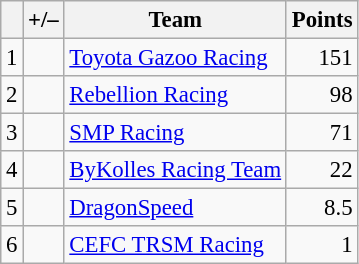<table class="wikitable" style="font-size: 95%;">
<tr>
<th scope="col"></th>
<th scope="col">+/–</th>
<th scope="col">Team</th>
<th scope="col">Points</th>
</tr>
<tr>
<td align="center">1</td>
<td align="left"></td>
<td> <a href='#'>Toyota Gazoo Racing</a></td>
<td align="right">151</td>
</tr>
<tr>
<td align="center">2</td>
<td align="left"></td>
<td> <a href='#'>Rebellion Racing</a></td>
<td align="right">98</td>
</tr>
<tr>
<td align="center">3</td>
<td align="left"></td>
<td> <a href='#'>SMP Racing</a></td>
<td align="right">71</td>
</tr>
<tr>
<td align="center">4</td>
<td align="left"></td>
<td> <a href='#'>ByKolles Racing Team</a></td>
<td align="right">22</td>
</tr>
<tr>
<td align="center">5</td>
<td align="left"></td>
<td> <a href='#'>DragonSpeed</a></td>
<td align="right">8.5</td>
</tr>
<tr>
<td align="center">6</td>
<td align="left"></td>
<td> <a href='#'>CEFC TRSM Racing</a></td>
<td align="right">1</td>
</tr>
</table>
